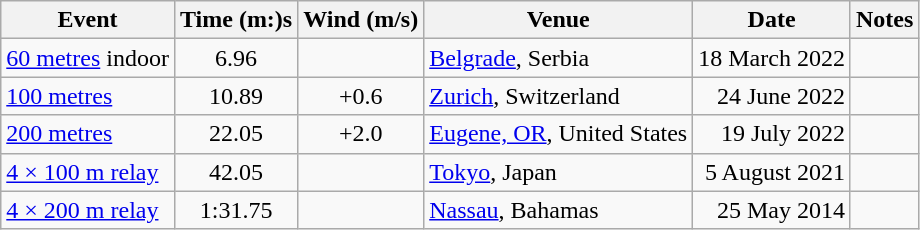<table class="wikitable">
<tr>
<th>Event</th>
<th>Time (m:)s</th>
<th>Wind (m/s)</th>
<th>Venue</th>
<th>Date</th>
<th>Notes</th>
</tr>
<tr>
<td><a href='#'>60 metres</a> indoor</td>
<td align=center>6.96</td>
<td></td>
<td><a href='#'>Belgrade</a>, Serbia</td>
<td align=right>18 March 2022</td>
<td><strong></strong></td>
</tr>
<tr>
<td><a href='#'>100 metres</a></td>
<td align=center>10.89</td>
<td align=center>+0.6</td>
<td><a href='#'>Zurich</a>, Switzerland</td>
<td align=right>24 June 2022</td>
<td><strong></strong></td>
</tr>
<tr>
<td><a href='#'>200 metres</a></td>
<td align=center>22.05</td>
<td align=center>+2.0</td>
<td><a href='#'>Eugene, OR</a>, United States</td>
<td align=right>19 July 2022</td>
<td><strong></strong></td>
</tr>
<tr>
<td><a href='#'>4 × 100 m relay</a></td>
<td align=center>42.05</td>
<td></td>
<td><a href='#'>Tokyo</a>, Japan</td>
<td align=right>5 August 2021</td>
<td><strong></strong></td>
</tr>
<tr>
<td><a href='#'>4 × 200 m relay</a></td>
<td align=center>1:31.75</td>
<td></td>
<td><a href='#'>Nassau</a>, Bahamas</td>
<td align=right>25 May 2014</td>
<td><strong></strong></td>
</tr>
</table>
